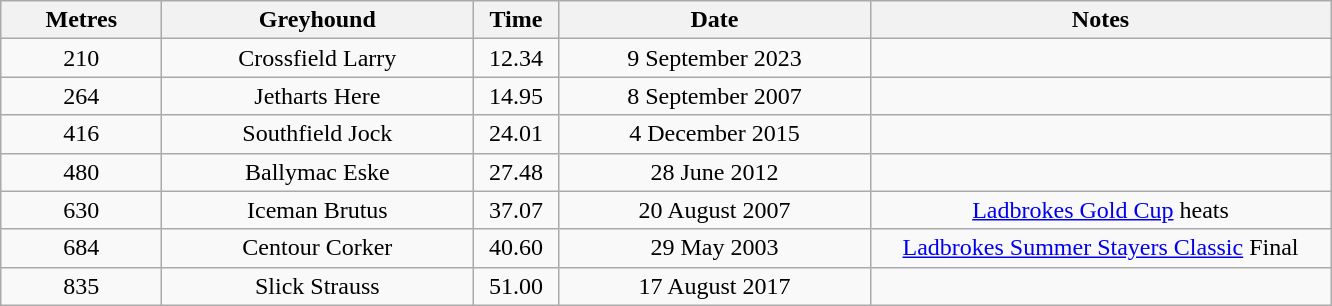<table class="wikitable" style="font-size: 100%">
<tr>
<th width=100>Metres</th>
<th width=200>Greyhound</th>
<th width=50>Time</th>
<th width=200>Date</th>
<th width=300>Notes</th>
</tr>
<tr align=center>
<td>210</td>
<td>Crossfield Larry</td>
<td>12.34</td>
<td>9 September 2023</td>
<td></td>
</tr>
<tr align=center>
<td>264</td>
<td>Jetharts Here</td>
<td>14.95</td>
<td>8 September 2007</td>
<td></td>
</tr>
<tr align=center>
<td>416</td>
<td>Southfield Jock</td>
<td>24.01</td>
<td>4 December 2015</td>
<td></td>
</tr>
<tr align=center>
<td>480</td>
<td>Ballymac Eske</td>
<td>27.48</td>
<td>28 June 2012</td>
<td></td>
</tr>
<tr align=center>
<td>630</td>
<td>Iceman Brutus </td>
<td>37.07</td>
<td>20 August 2007</td>
<td><a href='#'>Ladbrokes Gold Cup</a> heats</td>
</tr>
<tr align=center>
<td>684</td>
<td>Centour Corker</td>
<td>40.60</td>
<td>29 May 2003</td>
<td><a href='#'>Ladbrokes Summer Stayers Classic</a> Final</td>
</tr>
<tr align=center>
<td>835</td>
<td>Slick Strauss</td>
<td>51.00</td>
<td>17 August 2017</td>
<td></td>
</tr>
</table>
